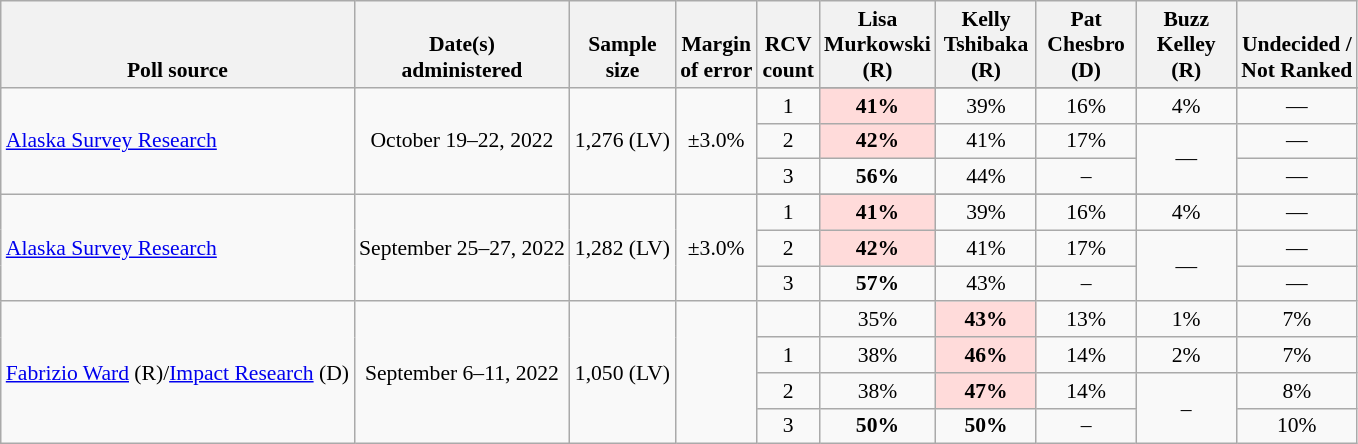<table class="wikitable" style="font-size:90%;text-align:center;">
<tr valign=bottom>
<th>Poll source</th>
<th>Date(s)<br>administered</th>
<th>Sample<br>size</th>
<th>Margin<br>of error</th>
<th>RCV<br>count</th>
<th style="width:60px;">Lisa<br>Murkowski<br>(R)</th>
<th style="width:60px;">Kelly<br>Tshibaka<br>(R)</th>
<th style="width:60px;">Pat<br>Chesbro<br>(D)</th>
<th style="width:60px;">Buzz<br>Kelley<br>(R)</th>
<th>Undecided /<br> Not Ranked</th>
</tr>
<tr>
<td style="text-align:left;" rowspan="4"><a href='#'>Alaska Survey Research</a></td>
<td rowspan="4">October 19–22, 2022</td>
<td rowspan="4">1,276 (LV)</td>
<td rowspan="4">±3.0%</td>
</tr>
<tr>
<td>1</td>
<td style="background:#ffdbda"><strong>41%</strong></td>
<td>39%</td>
<td>16%</td>
<td>4%</td>
<td>—</td>
</tr>
<tr>
<td>2</td>
<td style="background:#ffdbda"><strong>42%</strong></td>
<td>41%</td>
<td>17%</td>
<td rowspan=2>—</td>
<td>—</td>
</tr>
<tr>
<td>3</td>
<td><strong>56%</strong></td>
<td>44%</td>
<td>–</td>
<td>—</td>
</tr>
<tr>
<td style="text-align:left;" rowspan="4"><a href='#'>Alaska Survey Research</a></td>
<td rowspan="4">September 25–27, 2022</td>
<td rowspan="4">1,282 (LV)</td>
<td rowspan="4">±3.0%</td>
</tr>
<tr>
<td>1</td>
<td style="background:#ffdbda"><strong>41%</strong></td>
<td>39%</td>
<td>16%</td>
<td>4%</td>
<td>—</td>
</tr>
<tr>
<td>2</td>
<td style="background:#ffdbda"><strong>42%</strong></td>
<td>41%</td>
<td>17%</td>
<td rowspan=2>—</td>
<td>—</td>
</tr>
<tr>
<td>3</td>
<td><strong>57%</strong></td>
<td>43%</td>
<td>–</td>
<td>—</td>
</tr>
<tr>
<td style="text-align:left;" rowspan="4"><a href='#'>Fabrizio Ward</a> (R)/<a href='#'>Impact Research</a> (D)</td>
<td rowspan="4">September 6–11, 2022</td>
<td rowspan="4">1,050 (LV)</td>
<td rowspan="4"></td>
<td></td>
<td>35%</td>
<td style="background:#ffdbda"><strong>43%</strong></td>
<td>13%</td>
<td>1%</td>
<td>7% </td>
</tr>
<tr>
<td>1</td>
<td>38%</td>
<td style="background:#ffdbda"><strong>46%</strong></td>
<td>14%</td>
<td>2%</td>
<td>7% </td>
</tr>
<tr>
<td>2</td>
<td>38%</td>
<td style="background:#ffdbda"><strong>47%</strong></td>
<td>14%</td>
<td rowspan=2>–</td>
<td>8% </td>
</tr>
<tr>
<td>3</td>
<td><strong>50%</strong></td>
<td><strong>50%</strong></td>
<td>–</td>
<td>10% </td>
</tr>
</table>
